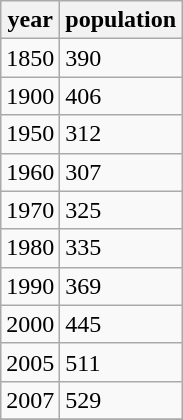<table class="wikitable">
<tr>
<th>year</th>
<th>population</th>
</tr>
<tr>
<td>1850</td>
<td>390</td>
</tr>
<tr>
<td>1900</td>
<td>406</td>
</tr>
<tr>
<td>1950</td>
<td>312</td>
</tr>
<tr>
<td>1960</td>
<td>307</td>
</tr>
<tr>
<td>1970</td>
<td>325</td>
</tr>
<tr>
<td>1980</td>
<td>335</td>
</tr>
<tr>
<td>1990</td>
<td>369</td>
</tr>
<tr>
<td>2000</td>
<td>445</td>
</tr>
<tr>
<td>2005</td>
<td>511</td>
</tr>
<tr>
<td>2007</td>
<td>529</td>
</tr>
<tr>
</tr>
</table>
